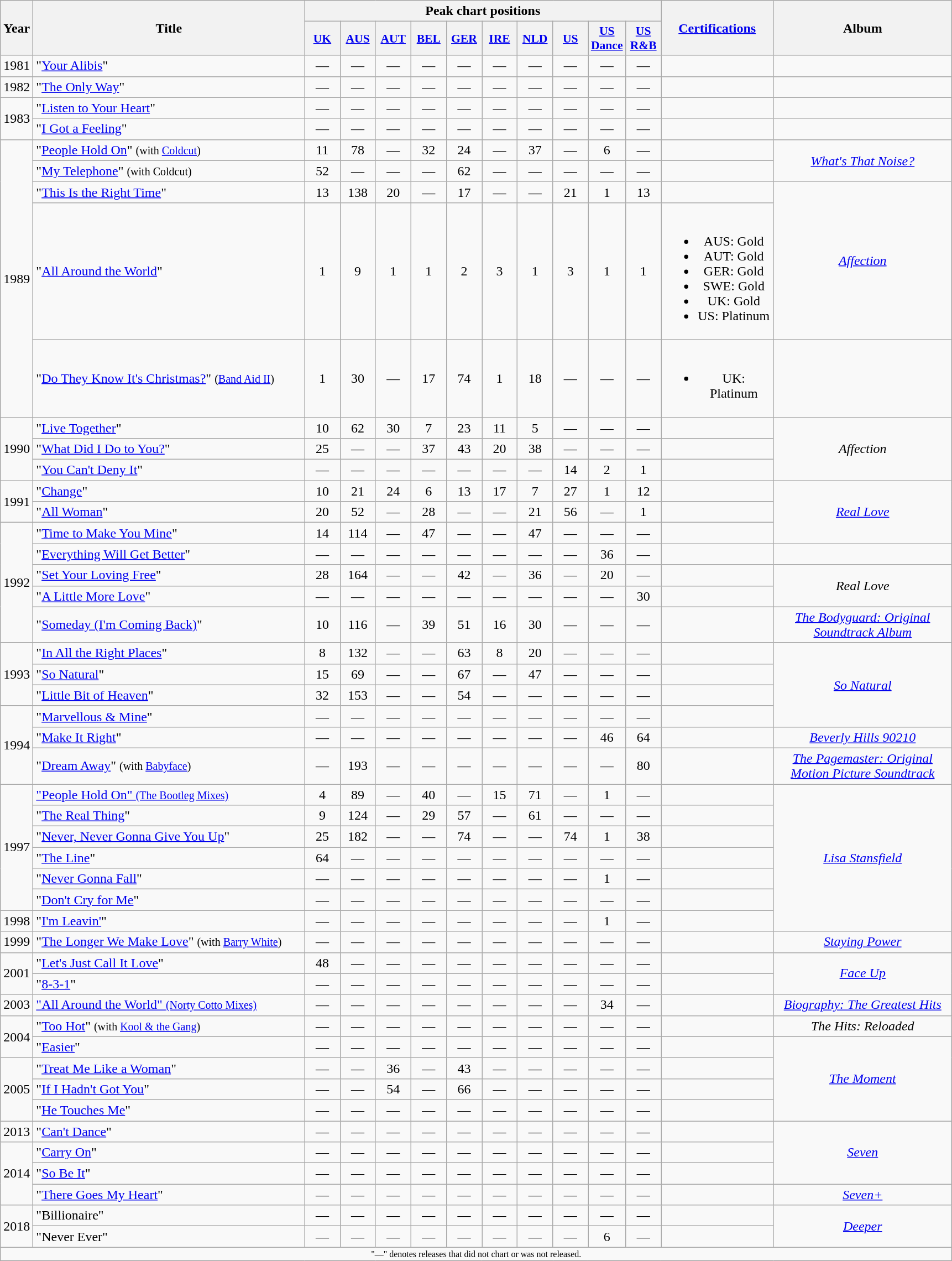<table class="wikitable plainrowheaders" style="text-align:center;" border="1">
<tr>
<th scope="col" rowspan="2">Year</th>
<th scope="col" rowspan="2" style="width:20em;">Title</th>
<th scope="col" colspan="10">Peak chart positions</th>
<th scope="col" rowspan="2" style="width:8em;"><a href='#'>Certifications</a></th>
<th scope="col" rowspan="2" style="width:13em;">Album</th>
</tr>
<tr>
<th scope="col" style="width:2.5em;font-size:90%;"><a href='#'>UK</a><br></th>
<th scope="col" style="width:2.5em;font-size:90%;"><a href='#'>AUS</a><br></th>
<th scope="col" style="width:2.5em;font-size:90%;"><a href='#'>AUT</a><br></th>
<th scope="col" style="width:2.5em;font-size:90%;"><a href='#'>BEL</a><br></th>
<th scope="col" style="width:2.5em;font-size:90%;"><a href='#'>GER</a><br></th>
<th scope="col" style="width:2.5em;font-size:90%;"><a href='#'>IRE</a><br></th>
<th scope="col" style="width:2.5em;font-size:90%;"><a href='#'>NLD</a><br></th>
<th scope="col" style="width:2.5em;font-size:90%;"><a href='#'>US</a><br></th>
<th scope="col" style="width:2.5em;font-size:90%;"><a href='#'>US Dance</a><br></th>
<th scope="col" style="width:2.5em;font-size:90%;"><a href='#'>US R&B</a><br></th>
</tr>
<tr>
<td align="left">1981</td>
<td align="left">"<a href='#'>Your Alibis</a>"</td>
<td align="center">—</td>
<td align="center">—</td>
<td align="center">—</td>
<td align="center">—</td>
<td align="center">—</td>
<td align="center">—</td>
<td align="center">—</td>
<td align="center">—</td>
<td align="center">—</td>
<td align="center">—</td>
<td align="center"></td>
<td></td>
</tr>
<tr>
<td align="left">1982</td>
<td align="left">"<a href='#'>The Only Way</a>"</td>
<td align="center">—</td>
<td align="center">—</td>
<td align="center">—</td>
<td align="center">—</td>
<td align="center">—</td>
<td align="center">—</td>
<td align="center">—</td>
<td align="center">—</td>
<td align="center">—</td>
<td align="center">—</td>
<td align="center"></td>
<td></td>
</tr>
<tr>
<td align="left" rowspan=2>1983</td>
<td align="left">"<a href='#'>Listen to Your Heart</a>"</td>
<td align="center">—</td>
<td align="center">—</td>
<td align="center">—</td>
<td align="center">—</td>
<td align="center">—</td>
<td align="center">—</td>
<td align="center">—</td>
<td align="center">—</td>
<td align="center">—</td>
<td align="center">—</td>
<td align="center"></td>
<td></td>
</tr>
<tr>
<td align="left">"<a href='#'>I Got a Feeling</a>"</td>
<td align="center">—</td>
<td align="center">—</td>
<td align="center">—</td>
<td align="center">—</td>
<td align="center">—</td>
<td align="center">—</td>
<td align="center">—</td>
<td align="center">—</td>
<td align="center">—</td>
<td align="center">—</td>
<td align="center"></td>
<td></td>
</tr>
<tr>
<td align="left" rowspan=5>1989</td>
<td align="left">"<a href='#'>People Hold On</a>" <small>(with <a href='#'>Coldcut</a>)</small></td>
<td align="center">11</td>
<td align="center">78</td>
<td align="center">—</td>
<td align="center">32</td>
<td align="center">24</td>
<td align="center">—</td>
<td align="center">37</td>
<td align="center">—</td>
<td align="center">6</td>
<td align="center">—</td>
<td align="center"></td>
<td rowspan=2><em><a href='#'>What's That Noise?</a></em></td>
</tr>
<tr>
<td align="left">"<a href='#'>My Telephone</a>" <small>(with Coldcut)</small></td>
<td align="center">52</td>
<td align="center">—</td>
<td align="center">—</td>
<td align="center">—</td>
<td align="center">62</td>
<td align="center">—</td>
<td align="center">—</td>
<td align="center">—</td>
<td align="center">—</td>
<td align="center">—</td>
<td align="center"></td>
</tr>
<tr>
<td align="left">"<a href='#'>This Is the Right Time</a>"</td>
<td align="center">13</td>
<td align="center">138</td>
<td align="center">20</td>
<td align="center">—</td>
<td align="center">17</td>
<td align="center">—</td>
<td align="center">—</td>
<td align="center">21</td>
<td align="center">1</td>
<td align="center">13</td>
<td align="center"></td>
<td rowspan=2><em><a href='#'>Affection</a></em></td>
</tr>
<tr>
<td align="left">"<a href='#'>All Around the World</a>"</td>
<td align="center">1</td>
<td align="center">9</td>
<td align="center">1</td>
<td align="center">1</td>
<td align="center">2</td>
<td align="center">3</td>
<td align="center">1</td>
<td align="center">3</td>
<td align="center">1</td>
<td align="center">1</td>
<td align="center"><br><ul><li>AUS: Gold</li><li>AUT: Gold</li><li>GER: Gold</li><li>SWE: Gold</li><li>UK: Gold</li><li>US: Platinum</li></ul></td>
</tr>
<tr>
<td align="left">"<a href='#'>Do They Know It's Christmas?</a>" <small>(<a href='#'>Band Aid II</a>)</small></td>
<td align="center">1</td>
<td align="center">30</td>
<td align="center">—</td>
<td align="center">17</td>
<td align="center">74</td>
<td align="center">1</td>
<td align="center">18</td>
<td align="center">—</td>
<td align="center">—</td>
<td align="center">—</td>
<td align="center"><br><ul><li>UK: Platinum</li></ul></td>
<td></td>
</tr>
<tr>
<td align="left" rowspan=3>1990</td>
<td align="left">"<a href='#'>Live Together</a>"</td>
<td align="center">10</td>
<td align="center">62</td>
<td align="center">30</td>
<td align="center">7</td>
<td align="center">23</td>
<td align="center">11</td>
<td align="center">5</td>
<td align="center">—</td>
<td align="center">—</td>
<td align="center">—</td>
<td align="center"></td>
<td rowspan=3><em>Affection</em></td>
</tr>
<tr>
<td align="left">"<a href='#'>What Did I Do to You?</a>"</td>
<td align="center">25</td>
<td align="center">—</td>
<td align="center">—</td>
<td align="center">37</td>
<td align="center">43</td>
<td align="center">20</td>
<td align="center">38</td>
<td align="center">—</td>
<td align="center">—</td>
<td align="center">—</td>
<td align="center"></td>
</tr>
<tr>
<td align="left">"<a href='#'>You Can't Deny It</a>"</td>
<td align="center">—</td>
<td align="center">—</td>
<td align="center">—</td>
<td align="center">—</td>
<td align="center">—</td>
<td align="center">—</td>
<td align="center">—</td>
<td align="center">14</td>
<td align="center">2</td>
<td align="center">1</td>
<td align="center"></td>
</tr>
<tr>
<td align="left" rowspan=2>1991</td>
<td align="left">"<a href='#'>Change</a>"</td>
<td align="center">10</td>
<td align="center">21</td>
<td align="center">24</td>
<td align="center">6</td>
<td align="center">13</td>
<td align="center">17</td>
<td align="center">7</td>
<td align="center">27</td>
<td align="center">1</td>
<td align="center">12</td>
<td align="center"></td>
<td rowspan=3><em><a href='#'>Real Love</a></em></td>
</tr>
<tr>
<td align="left">"<a href='#'>All Woman</a>"</td>
<td align="center">20</td>
<td align="center">52</td>
<td align="center">—</td>
<td align="center">28</td>
<td align="center">—</td>
<td align="center">—</td>
<td align="center">21</td>
<td align="center">56</td>
<td align="center">—</td>
<td align="center">1</td>
<td align="center"></td>
</tr>
<tr>
<td align="left" rowspan=5>1992</td>
<td align="left">"<a href='#'>Time to Make You Mine</a>"</td>
<td align="center">14</td>
<td align="center">114</td>
<td align="center">—</td>
<td align="center">47</td>
<td align="center">—</td>
<td align="center">—</td>
<td align="center">47</td>
<td align="center">—</td>
<td align="center">—</td>
<td align="center">—</td>
<td align="center"></td>
</tr>
<tr>
<td align="left">"<a href='#'>Everything Will Get Better</a>"</td>
<td align="center">—</td>
<td align="center">—</td>
<td align="center">—</td>
<td align="center">—</td>
<td align="center">—</td>
<td align="center">—</td>
<td align="center">—</td>
<td align="center">—</td>
<td align="center">36</td>
<td align="center">—</td>
<td align="center"></td>
<td></td>
</tr>
<tr>
<td align="left">"<a href='#'>Set Your Loving Free</a>"</td>
<td align="center">28</td>
<td align="center">164</td>
<td align="center">—</td>
<td align="center">—</td>
<td align="center">42</td>
<td align="center">—</td>
<td align="center">36</td>
<td align="center">—</td>
<td align="center">20</td>
<td align="center">—</td>
<td align="center"></td>
<td rowspan=2><em>Real Love</em></td>
</tr>
<tr>
<td align="left">"<a href='#'>A Little More Love</a>"</td>
<td align="center">—</td>
<td align="center">—</td>
<td align="center">—</td>
<td align="center">—</td>
<td align="center">—</td>
<td align="center">—</td>
<td align="center">—</td>
<td align="center">—</td>
<td align="center">—</td>
<td align="center">30</td>
<td align="center"></td>
</tr>
<tr>
<td align="left">"<a href='#'>Someday (I'm Coming Back)</a>"</td>
<td align="center">10</td>
<td align="center">116</td>
<td align="center">—</td>
<td align="center">39</td>
<td align="center">51</td>
<td align="center">16</td>
<td align="center">30</td>
<td align="center">—</td>
<td align="center">—</td>
<td align="center">—</td>
<td align="center"></td>
<td><em><a href='#'>The Bodyguard: Original Soundtrack Album</a></em></td>
</tr>
<tr>
<td align="left" rowspan=3>1993</td>
<td align="left">"<a href='#'>In All the Right Places</a>"</td>
<td align="center">8</td>
<td align="center">132</td>
<td align="center">—</td>
<td align="center">—</td>
<td align="center">63</td>
<td align="center">8</td>
<td align="center">20</td>
<td align="center">—</td>
<td align="center">—</td>
<td align="center">—</td>
<td align="center"></td>
<td rowspan=4><em><a href='#'>So Natural</a></em></td>
</tr>
<tr>
<td align="left">"<a href='#'>So Natural</a>"</td>
<td align="center">15</td>
<td align="center">69</td>
<td align="center">—</td>
<td align="center">—</td>
<td align="center">67</td>
<td align="center">—</td>
<td align="center">47</td>
<td align="center">—</td>
<td align="center">—</td>
<td align="center">—</td>
<td align="center"></td>
</tr>
<tr>
<td align="left">"<a href='#'>Little Bit of Heaven</a>"</td>
<td align="center">32</td>
<td align="center">153</td>
<td align="center">—</td>
<td align="center">—</td>
<td align="center">54</td>
<td align="center">—</td>
<td align="center">—</td>
<td align="center">—</td>
<td align="center">—</td>
<td align="center">—</td>
<td align="center"></td>
</tr>
<tr>
<td align="left" rowspan="3">1994</td>
<td align="left">"<a href='#'>Marvellous & Mine</a>"</td>
<td align="center">—</td>
<td align="center">—</td>
<td align="center">—</td>
<td align="center">—</td>
<td align="center">—</td>
<td align="center">—</td>
<td align="center">—</td>
<td align="center">—</td>
<td align="center">—</td>
<td align="center">—</td>
<td align="center"></td>
</tr>
<tr>
<td align="left">"<a href='#'>Make It Right</a>"</td>
<td align="center">—</td>
<td align="center">—</td>
<td align="center">—</td>
<td align="center">—</td>
<td align="center">—</td>
<td align="center">—</td>
<td align="center">—</td>
<td align="center">—</td>
<td align="center">46</td>
<td align="center">64</td>
<td align="center"></td>
<td><em><a href='#'>Beverly Hills 90210</a></em></td>
</tr>
<tr>
<td align="left">"<a href='#'>Dream Away</a>" <small>(with <a href='#'>Babyface</a>)</small></td>
<td align="center">—</td>
<td align="center">193</td>
<td align="center">—</td>
<td align="center">—</td>
<td align="center">—</td>
<td align="center">—</td>
<td align="center">—</td>
<td align="center">—</td>
<td align="center">—</td>
<td align="center">80</td>
<td align="center"></td>
<td><em><a href='#'>The Pagemaster: Original Motion Picture Soundtrack</a></em></td>
</tr>
<tr>
<td align="left" rowspan=6>1997</td>
<td align="left"><a href='#'>"People Hold On" <small>(The Bootleg Mixes)</small></a></td>
<td align="center">4</td>
<td align="center">89</td>
<td align="center">—</td>
<td align="center">40</td>
<td align="center">—</td>
<td align="center">15</td>
<td align="center">71</td>
<td align="center">—</td>
<td align="center">1</td>
<td align="center">—</td>
<td align="center"></td>
<td rowspan=7><em><a href='#'>Lisa Stansfield</a></em></td>
</tr>
<tr>
<td align="left">"<a href='#'>The Real Thing</a>"</td>
<td align="center">9</td>
<td align="center">124</td>
<td align="center">—</td>
<td align="center">29</td>
<td align="center">57</td>
<td align="center">—</td>
<td align="center">61</td>
<td align="center">—</td>
<td align="center">—</td>
<td align="center">—</td>
<td align="center"></td>
</tr>
<tr>
<td align="left">"<a href='#'>Never, Never Gonna Give You Up</a>"</td>
<td align="center">25</td>
<td align="center">182</td>
<td align="center">—</td>
<td align="center">—</td>
<td align="center">74</td>
<td align="center">—</td>
<td align="center">—</td>
<td align="center">74</td>
<td align="center">1</td>
<td align="center">38</td>
<td align="center"></td>
</tr>
<tr>
<td align="left">"<a href='#'>The Line</a>"</td>
<td align="center">64</td>
<td align="center">—</td>
<td align="center">—</td>
<td align="center">—</td>
<td align="center">—</td>
<td align="center">—</td>
<td align="center">—</td>
<td align="center">—</td>
<td align="center">—</td>
<td align="center">—</td>
<td align="center"></td>
</tr>
<tr>
<td align="left">"<a href='#'>Never Gonna Fall</a>"</td>
<td align="center">—</td>
<td align="center">—</td>
<td align="center">—</td>
<td align="center">—</td>
<td align="center">—</td>
<td align="center">—</td>
<td align="center">—</td>
<td align="center">—</td>
<td align="center">1</td>
<td align="center">—</td>
<td align="center"></td>
</tr>
<tr>
<td align="left">"<a href='#'>Don't Cry for Me</a>"</td>
<td align="center">—</td>
<td align="center">—</td>
<td align="center">—</td>
<td align="center">—</td>
<td align="center">—</td>
<td align="center">—</td>
<td align="center">—</td>
<td align="center">—</td>
<td align="center">—</td>
<td align="center">—</td>
<td align="center"></td>
</tr>
<tr>
<td align="left">1998</td>
<td align="left">"<a href='#'>I'm Leavin'</a>"</td>
<td align="center">—</td>
<td align="center">—</td>
<td align="center">—</td>
<td align="center">—</td>
<td align="center">—</td>
<td align="center">—</td>
<td align="center">—</td>
<td align="center">—</td>
<td align="center">1</td>
<td align="center">—</td>
<td align="center"></td>
</tr>
<tr>
<td align="left">1999</td>
<td align="left">"<a href='#'>The Longer We Make Love</a>" <small>(with <a href='#'>Barry White</a>)</small></td>
<td align="center">—</td>
<td align="center">—</td>
<td align="center">—</td>
<td align="center">—</td>
<td align="center">—</td>
<td align="center">—</td>
<td align="center">—</td>
<td align="center">—</td>
<td align="center">—</td>
<td align="center">—</td>
<td align="center"></td>
<td><em><a href='#'>Staying Power</a></em></td>
</tr>
<tr>
<td align="left" rowspan=2>2001</td>
<td align="left">"<a href='#'>Let's Just Call It Love</a>"</td>
<td align="center">48</td>
<td align="center">—</td>
<td align="center">—</td>
<td align="center">—</td>
<td align="center">—</td>
<td align="center">—</td>
<td align="center">—</td>
<td align="center">—</td>
<td align="center">—</td>
<td align="center">—</td>
<td align="center"></td>
<td rowspan=2><em><a href='#'>Face Up</a></em></td>
</tr>
<tr>
<td align="left">"<a href='#'>8-3-1</a>"</td>
<td align="center">—</td>
<td align="center">—</td>
<td align="center">—</td>
<td align="center">—</td>
<td align="center">—</td>
<td align="center">—</td>
<td align="center">—</td>
<td align="center">—</td>
<td align="center">—</td>
<td align="center">—</td>
<td align="center"></td>
</tr>
<tr>
<td align="left">2003</td>
<td align="left"><a href='#'>"All Around the World" <small>(Norty Cotto Mixes)</small></a></td>
<td align="center">—</td>
<td align="center">—</td>
<td align="center">—</td>
<td align="center">—</td>
<td align="center">—</td>
<td align="center">—</td>
<td align="center">—</td>
<td align="center">—</td>
<td align="center">34</td>
<td align="center">—</td>
<td align="center"></td>
<td><em><a href='#'>Biography: The Greatest Hits</a></em></td>
</tr>
<tr>
<td align="left" rowspan=2>2004</td>
<td align="left">"<a href='#'>Too Hot</a>" <small>(with <a href='#'>Kool & the Gang</a>)</small></td>
<td align="center">—</td>
<td align="center">—</td>
<td align="center">—</td>
<td align="center">—</td>
<td align="center">—</td>
<td align="center">—</td>
<td align="center">—</td>
<td align="center">—</td>
<td align="center">—</td>
<td align="center">—</td>
<td align="center"></td>
<td><em>The Hits: Reloaded</em></td>
</tr>
<tr>
<td align="left">"<a href='#'>Easier</a>"</td>
<td align="center">—</td>
<td align="center">—</td>
<td align="center">—</td>
<td align="center">—</td>
<td align="center">—</td>
<td align="center">—</td>
<td align="center">—</td>
<td align="center">—</td>
<td align="center">—</td>
<td align="center">—</td>
<td align="center"></td>
<td rowspan=4><em><a href='#'>The Moment</a></em></td>
</tr>
<tr>
<td align="left" rowspan=3>2005</td>
<td align="left">"<a href='#'>Treat Me Like a Woman</a>"</td>
<td align="center">—</td>
<td align="center">—</td>
<td align="center">36</td>
<td align="center">—</td>
<td align="center">43</td>
<td align="center">—</td>
<td align="center">—</td>
<td align="center">—</td>
<td align="center">—</td>
<td align="center">—</td>
<td align="center"></td>
</tr>
<tr>
<td align="left">"<a href='#'>If I Hadn't Got You</a>"</td>
<td align="center">—</td>
<td align="center">—</td>
<td align="center">54</td>
<td align="center">—</td>
<td align="center">66</td>
<td align="center">—</td>
<td align="center">—</td>
<td align="center">—</td>
<td align="center">—</td>
<td align="center">—</td>
<td align="center"></td>
</tr>
<tr>
<td align="left">"<a href='#'>He Touches Me</a>"</td>
<td align="center">—</td>
<td align="center">—</td>
<td align="center">—</td>
<td align="center">—</td>
<td align="center">—</td>
<td align="center">—</td>
<td align="center">—</td>
<td align="center">—</td>
<td align="center">—</td>
<td align="center">—</td>
<td align="center"></td>
</tr>
<tr>
<td align="left">2013</td>
<td align="left">"<a href='#'>Can't Dance</a>"</td>
<td align="center">—</td>
<td align="center">—</td>
<td align="center">—</td>
<td align="center">—</td>
<td align="center">—</td>
<td align="center">—</td>
<td align="center">—</td>
<td align="center">—</td>
<td align="center">—</td>
<td align="center">—</td>
<td align="center"></td>
<td rowspan="3"><em><a href='#'>Seven</a></em></td>
</tr>
<tr>
<td align="left" rowspan="3">2014</td>
<td align="left">"<a href='#'>Carry On</a>"</td>
<td align="center">—</td>
<td align="center">—</td>
<td align="center">—</td>
<td align="center">—</td>
<td align="center">—</td>
<td align="center">—</td>
<td align="center">—</td>
<td align="center">—</td>
<td align="center">—</td>
<td align="center">—</td>
<td align="center"></td>
</tr>
<tr>
<td align="left">"<a href='#'>So Be It</a>"</td>
<td align="center">—</td>
<td align="center">—</td>
<td align="center">—</td>
<td align="center">—</td>
<td align="center">—</td>
<td align="center">—</td>
<td align="center">—</td>
<td align="center">—</td>
<td align="center">—</td>
<td align="center">—</td>
<td align="center"></td>
</tr>
<tr>
<td align="left">"<a href='#'>There Goes My Heart</a>"</td>
<td align="center">—</td>
<td align="center">—</td>
<td align="center">—</td>
<td align="center">—</td>
<td align="center">—</td>
<td align="center">—</td>
<td align="center">—</td>
<td align="center">—</td>
<td align="center">—</td>
<td align="center">—</td>
<td align="center"></td>
<td><em><a href='#'>Seven+</a></em></td>
</tr>
<tr>
<td align="left" rowspan="2">2018</td>
<td align="left">"Billionaire"</td>
<td align="center">—</td>
<td align="center">—</td>
<td align="center">—</td>
<td align="center">—</td>
<td align="center">—</td>
<td align="center">—</td>
<td align="center">—</td>
<td align="center">—</td>
<td align="center">—</td>
<td align="center">—</td>
<td align="center"></td>
<td rowspan="2"><em><a href='#'>Deeper</a></em></td>
</tr>
<tr>
<td align="left">"Never Ever"</td>
<td align="center">—</td>
<td align="center">—</td>
<td align="center">—</td>
<td align="center">—</td>
<td align="center">—</td>
<td align="center">—</td>
<td align="center">—</td>
<td align="center">—</td>
<td align="center">6</td>
<td align="center">—</td>
<td align="center"></td>
</tr>
<tr>
<td colspan="14" style="text-align:center; font-size:8pt;">"—" denotes releases that did not chart or was not released.</td>
</tr>
</table>
